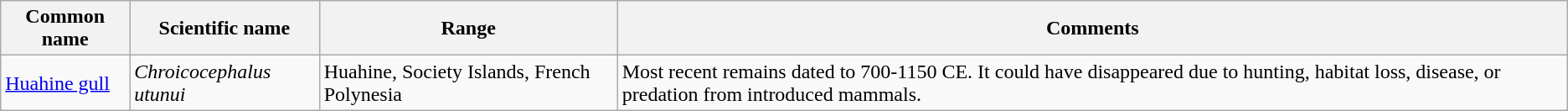<table class="wikitable">
<tr>
<th>Common name</th>
<th>Scientific name</th>
<th>Range</th>
<th class="unsortable">Comments</th>
</tr>
<tr>
<td><a href='#'>Huahine gull</a></td>
<td><em>Chroicocephalus utunui</em></td>
<td>Huahine, Society Islands, French Polynesia</td>
<td>Most recent remains dated to 700-1150 CE. It could have disappeared due to hunting, habitat loss, disease, or predation from introduced mammals.</td>
</tr>
</table>
